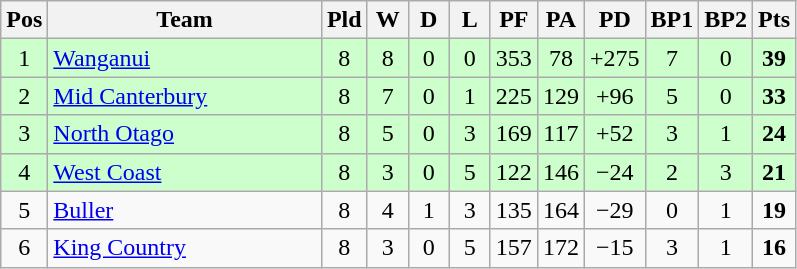<table class="wikitable" style="text-align:center">
<tr>
<th width=20 abbr="Position">Pos</th>
<th width=175>Team</th>
<th width=20 abbr="Played">Pld</th>
<th width=20 abbr="Won">W</th>
<th width=20 abbr="Drawn">D</th>
<th width=20 abbr="Lost">L</th>
<th width=20 abbr="Points for">PF</th>
<th width=20 abbr="Points against">PA</th>
<th width=25 abbr="Points difference">PD</th>
<th width=20 abbr="Bonus Points 1">BP1</th>
<th width=20 abbr="Bonus Points 2">BP2</th>
<th width=20 abbr="Points">Pts</th>
</tr>
<tr style="background:#ccffcc">
<td>1</td>
<td style="text-align:left"><a href='#'>Wanganui</a></td>
<td>8</td>
<td>8</td>
<td>0</td>
<td>0</td>
<td>353</td>
<td>78</td>
<td>+275</td>
<td>7</td>
<td>0</td>
<td><strong>39</strong></td>
</tr>
<tr style="background:#ccffcc">
<td>2</td>
<td style="text-align:left"><a href='#'>Mid Canterbury</a></td>
<td>8</td>
<td>7</td>
<td>0</td>
<td>1</td>
<td>225</td>
<td>129</td>
<td>+96</td>
<td>5</td>
<td>0</td>
<td><strong>33</strong></td>
</tr>
<tr style="background:#ccffcc">
<td>3</td>
<td style="text-align:left"><a href='#'>North Otago</a></td>
<td>8</td>
<td>5</td>
<td>0</td>
<td>3</td>
<td>169</td>
<td>117</td>
<td>+52</td>
<td>3</td>
<td>1</td>
<td><strong>24</strong></td>
</tr>
<tr style="background:#ccffcc">
<td>4</td>
<td style="text-align:left"><a href='#'>West Coast</a></td>
<td>8</td>
<td>3</td>
<td>0</td>
<td>5</td>
<td>122</td>
<td>146</td>
<td>−24</td>
<td>2</td>
<td>3</td>
<td><strong>21</strong></td>
</tr>
<tr>
<td>5</td>
<td style="text-align:left"><a href='#'>Buller</a></td>
<td>8</td>
<td>4</td>
<td>1</td>
<td>3</td>
<td>135</td>
<td>164</td>
<td>−29</td>
<td>0</td>
<td>1</td>
<td><strong>19</strong></td>
</tr>
<tr>
<td>6</td>
<td style="text-align:left"><a href='#'>King Country</a></td>
<td>8</td>
<td>3</td>
<td>0</td>
<td>5</td>
<td>157</td>
<td>172</td>
<td>−15</td>
<td>3</td>
<td>1</td>
<td><strong>16</strong></td>
</tr>
</table>
